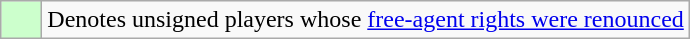<table class="wikitable">
<tr>
<td style="width:20px; background:#cfc;"></td>
<td>Denotes unsigned players whose <a href='#'>free-agent rights were renounced</a></td>
</tr>
</table>
